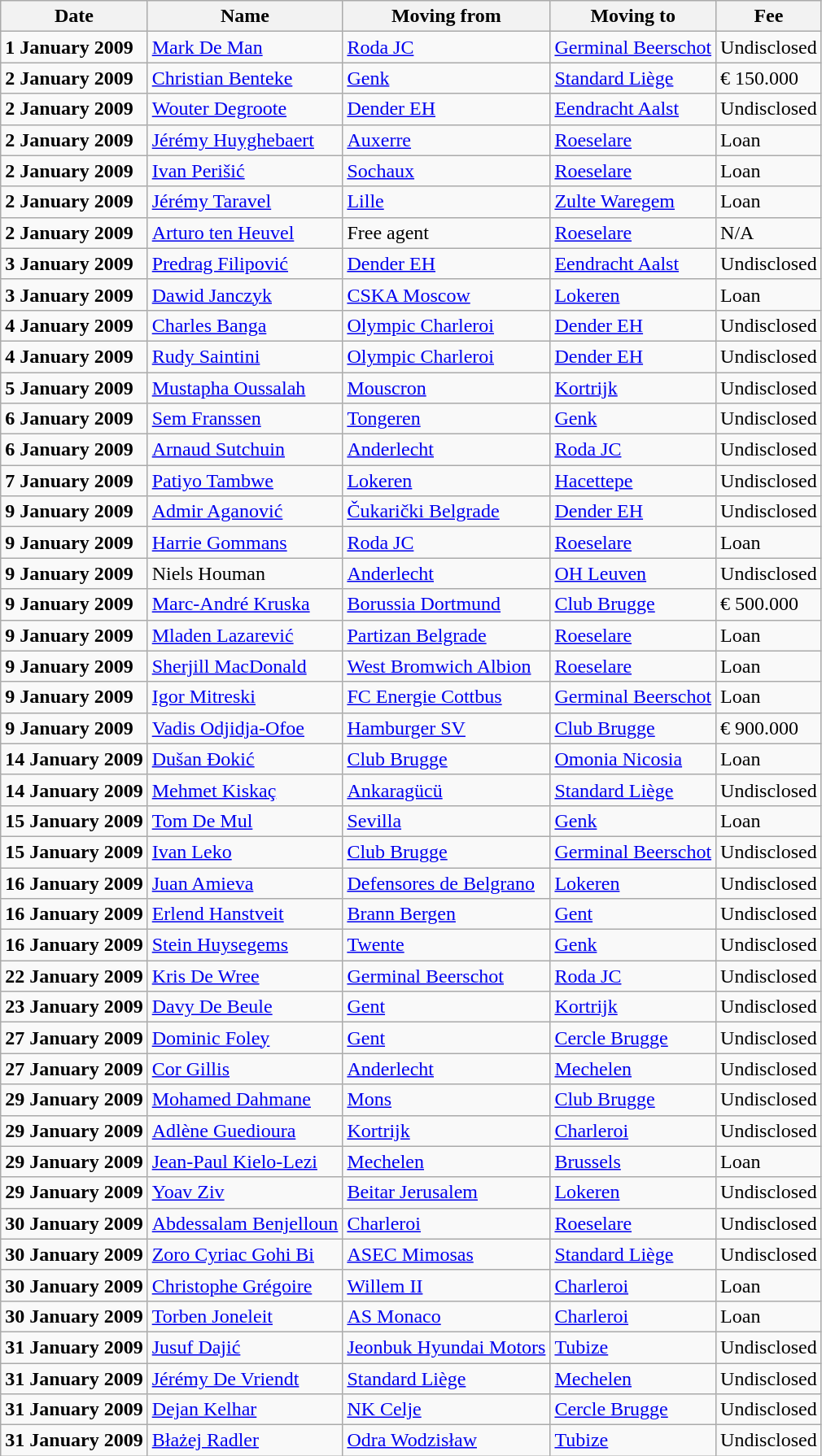<table class="wikitable sortable">
<tr>
<th>Date</th>
<th>Name</th>
<th>Moving from</th>
<th>Moving to</th>
<th>Fee</th>
</tr>
<tr>
<td><strong>1 January 2009</strong></td>
<td><a href='#'>Mark De Man</a></td>
<td> <a href='#'>Roda JC</a></td>
<td><a href='#'>Germinal Beerschot</a></td>
<td>Undisclosed <br></td>
</tr>
<tr>
<td><strong>2 January 2009</strong></td>
<td><a href='#'>Christian Benteke</a></td>
<td><a href='#'>Genk</a></td>
<td><a href='#'>Standard Liège</a></td>
<td>€ 150.000 </td>
</tr>
<tr>
<td><strong>2 January 2009</strong></td>
<td><a href='#'>Wouter Degroote</a></td>
<td><a href='#'>Dender EH</a></td>
<td><a href='#'>Eendracht Aalst</a></td>
<td>Undisclosed </td>
</tr>
<tr>
<td><strong>2 January 2009</strong></td>
<td><a href='#'>Jérémy Huyghebaert</a></td>
<td> <a href='#'>Auxerre</a></td>
<td><a href='#'>Roeselare</a></td>
<td>Loan </td>
</tr>
<tr>
<td><strong>2 January 2009</strong></td>
<td> <a href='#'>Ivan Perišić</a></td>
<td> <a href='#'>Sochaux</a></td>
<td><a href='#'>Roeselare</a></td>
<td>Loan </td>
</tr>
<tr>
<td><strong>2 January 2009</strong></td>
<td> <a href='#'>Jérémy Taravel</a></td>
<td> <a href='#'>Lille</a></td>
<td><a href='#'>Zulte Waregem</a></td>
<td>Loan </td>
</tr>
<tr>
<td><strong>2 January 2009</strong></td>
<td> <a href='#'>Arturo ten Heuvel</a></td>
<td>Free agent</td>
<td><a href='#'>Roeselare</a></td>
<td>N/A </td>
</tr>
<tr>
<td><strong>3 January 2009</strong></td>
<td> <a href='#'>Predrag Filipović</a></td>
<td><a href='#'>Dender EH</a></td>
<td><a href='#'>Eendracht Aalst</a></td>
<td>Undisclosed </td>
</tr>
<tr>
<td><strong>3 January 2009</strong></td>
<td> <a href='#'>Dawid Janczyk</a></td>
<td> <a href='#'>CSKA Moscow</a></td>
<td><a href='#'>Lokeren</a></td>
<td>Loan </td>
</tr>
<tr>
<td><strong>4 January 2009</strong></td>
<td> <a href='#'>Charles Banga</a></td>
<td><a href='#'>Olympic Charleroi</a></td>
<td><a href='#'>Dender EH</a></td>
<td>Undisclosed </td>
</tr>
<tr>
<td><strong>4 January 2009</strong></td>
<td> <a href='#'>Rudy Saintini</a></td>
<td><a href='#'>Olympic Charleroi</a></td>
<td><a href='#'>Dender EH</a></td>
<td>Undisclosed </td>
</tr>
<tr>
<td><strong>5 January 2009</strong></td>
<td><a href='#'>Mustapha Oussalah</a></td>
<td><a href='#'>Mouscron</a></td>
<td><a href='#'>Kortrijk</a></td>
<td>Undisclosed </td>
</tr>
<tr>
<td><strong>6 January 2009</strong></td>
<td><a href='#'>Sem Franssen</a></td>
<td><a href='#'>Tongeren</a></td>
<td><a href='#'>Genk</a></td>
<td>Undisclosed </td>
</tr>
<tr>
<td><strong>6 January 2009</strong></td>
<td> <a href='#'>Arnaud Sutchuin</a></td>
<td><a href='#'>Anderlecht</a></td>
<td> <a href='#'>Roda JC</a></td>
<td>Undisclosed </td>
</tr>
<tr>
<td><strong>7 January 2009</strong></td>
<td> <a href='#'>Patiyo Tambwe</a></td>
<td><a href='#'>Lokeren</a></td>
<td> <a href='#'>Hacettepe</a></td>
<td>Undisclosed </td>
</tr>
<tr>
<td><strong>9 January 2009</strong></td>
<td> <a href='#'>Admir Aganović</a></td>
<td> <a href='#'>Čukarički Belgrade</a></td>
<td><a href='#'>Dender EH</a></td>
<td>Undisclosed </td>
</tr>
<tr>
<td><strong>9 January 2009</strong></td>
<td> <a href='#'>Harrie Gommans</a></td>
<td> <a href='#'>Roda JC</a></td>
<td><a href='#'>Roeselare</a></td>
<td>Loan </td>
</tr>
<tr>
<td><strong>9 January 2009</strong></td>
<td>Niels Houman</td>
<td><a href='#'>Anderlecht</a></td>
<td><a href='#'>OH Leuven</a></td>
<td>Undisclosed </td>
</tr>
<tr>
<td><strong>9 January 2009</strong></td>
<td> <a href='#'>Marc-André Kruska</a></td>
<td> <a href='#'>Borussia Dortmund</a></td>
<td><a href='#'>Club Brugge</a></td>
<td>€ 500.000 </td>
</tr>
<tr>
<td><strong>9 January 2009</strong></td>
<td> <a href='#'>Mladen Lazarević</a></td>
<td> <a href='#'>Partizan Belgrade</a></td>
<td><a href='#'>Roeselare</a></td>
<td>Loan </td>
</tr>
<tr>
<td><strong>9 January 2009</strong></td>
<td> <a href='#'>Sherjill MacDonald</a></td>
<td> <a href='#'>West Bromwich Albion</a></td>
<td><a href='#'>Roeselare</a></td>
<td>Loan </td>
</tr>
<tr>
<td><strong>9 January 2009</strong></td>
<td> <a href='#'>Igor Mitreski</a></td>
<td> <a href='#'>FC Energie Cottbus</a></td>
<td><a href='#'>Germinal Beerschot</a></td>
<td>Loan </td>
</tr>
<tr>
<td><strong>9 January 2009</strong></td>
<td><a href='#'>Vadis Odjidja-Ofoe</a></td>
<td> <a href='#'>Hamburger SV</a></td>
<td><a href='#'>Club Brugge</a></td>
<td>€ 900.000 </td>
</tr>
<tr>
<td><strong>14 January 2009</strong></td>
<td> <a href='#'>Dušan Đokić</a></td>
<td><a href='#'>Club Brugge</a></td>
<td> <a href='#'>Omonia Nicosia</a></td>
<td>Loan </td>
</tr>
<tr>
<td><strong>14 January 2009</strong></td>
<td> <a href='#'>Mehmet Kiskaç</a></td>
<td> <a href='#'>Ankaragücü</a></td>
<td><a href='#'>Standard Liège</a></td>
<td>Undisclosed <br></td>
</tr>
<tr>
<td><strong>15 January 2009</strong></td>
<td><a href='#'>Tom De Mul</a></td>
<td> <a href='#'>Sevilla</a></td>
<td><a href='#'>Genk</a></td>
<td>Loan </td>
</tr>
<tr>
<td><strong>15 January 2009</strong></td>
<td> <a href='#'>Ivan Leko</a></td>
<td><a href='#'>Club Brugge</a></td>
<td><a href='#'>Germinal Beerschot</a></td>
<td>Undisclosed </td>
</tr>
<tr>
<td><strong>16 January 2009</strong></td>
<td> <a href='#'>Juan Amieva</a></td>
<td> <a href='#'>Defensores de Belgrano</a></td>
<td><a href='#'>Lokeren</a></td>
<td>Undisclosed </td>
</tr>
<tr>
<td><strong>16 January 2009</strong></td>
<td> <a href='#'>Erlend Hanstveit</a></td>
<td> <a href='#'>Brann Bergen</a></td>
<td><a href='#'>Gent</a></td>
<td>Undisclosed </td>
</tr>
<tr>
<td><strong>16 January 2009</strong></td>
<td><a href='#'>Stein Huysegems</a></td>
<td> <a href='#'>Twente</a></td>
<td><a href='#'>Genk</a></td>
<td>Undisclosed </td>
</tr>
<tr>
<td><strong>22 January 2009</strong></td>
<td><a href='#'>Kris De Wree</a></td>
<td><a href='#'>Germinal Beerschot</a></td>
<td> <a href='#'>Roda JC</a></td>
<td>Undisclosed </td>
</tr>
<tr>
<td><strong>23 January 2009</strong></td>
<td><a href='#'>Davy De Beule</a></td>
<td><a href='#'>Gent</a></td>
<td><a href='#'>Kortrijk</a></td>
<td>Undisclosed </td>
</tr>
<tr>
<td><strong>27 January 2009</strong></td>
<td> <a href='#'>Dominic Foley</a></td>
<td><a href='#'>Gent</a></td>
<td><a href='#'>Cercle Brugge</a></td>
<td>Undisclosed </td>
</tr>
<tr>
<td><strong>27 January 2009</strong></td>
<td><a href='#'>Cor Gillis</a></td>
<td><a href='#'>Anderlecht</a></td>
<td><a href='#'>Mechelen</a></td>
<td>Undisclosed </td>
</tr>
<tr>
<td><strong>29 January 2009</strong></td>
<td> <a href='#'>Mohamed Dahmane</a></td>
<td><a href='#'>Mons</a></td>
<td><a href='#'>Club Brugge</a></td>
<td>Undisclosed </td>
</tr>
<tr>
<td><strong>29 January 2009</strong></td>
<td> <a href='#'>Adlène Guedioura</a></td>
<td><a href='#'>Kortrijk</a></td>
<td><a href='#'>Charleroi</a></td>
<td>Undisclosed </td>
</tr>
<tr>
<td><strong>29 January 2009</strong></td>
<td> <a href='#'>Jean-Paul Kielo-Lezi</a></td>
<td><a href='#'>Mechelen</a></td>
<td><a href='#'>Brussels</a></td>
<td>Loan </td>
</tr>
<tr>
<td><strong>29 January 2009</strong></td>
<td> <a href='#'>Yoav Ziv</a></td>
<td> <a href='#'>Beitar Jerusalem</a></td>
<td><a href='#'>Lokeren</a></td>
<td>Undisclosed </td>
</tr>
<tr>
<td><strong>30 January 2009</strong></td>
<td> <a href='#'>Abdessalam Benjelloun</a></td>
<td><a href='#'>Charleroi</a></td>
<td><a href='#'>Roeselare</a></td>
<td>Undisclosed </td>
</tr>
<tr>
<td><strong>30 January 2009</strong></td>
<td> <a href='#'>Zoro Cyriac Gohi Bi</a></td>
<td> <a href='#'>ASEC Mimosas</a></td>
<td><a href='#'>Standard Liège</a></td>
<td>Undisclosed </td>
</tr>
<tr>
<td><strong>30 January 2009</strong></td>
<td><a href='#'>Christophe Grégoire</a></td>
<td> <a href='#'>Willem II</a></td>
<td><a href='#'>Charleroi</a></td>
<td>Loan </td>
</tr>
<tr>
<td><strong>30 January 2009</strong></td>
<td> <a href='#'>Torben Joneleit</a></td>
<td> <a href='#'>AS Monaco</a></td>
<td><a href='#'>Charleroi</a></td>
<td>Loan </td>
</tr>
<tr>
<td><strong>31 January 2009</strong></td>
<td> <a href='#'>Jusuf Dajić</a></td>
<td> <a href='#'>Jeonbuk Hyundai Motors</a></td>
<td><a href='#'>Tubize</a></td>
<td>Undisclosed </td>
</tr>
<tr>
<td><strong>31 January 2009</strong></td>
<td><a href='#'>Jérémy De Vriendt</a></td>
<td><a href='#'>Standard Liège</a></td>
<td><a href='#'>Mechelen</a></td>
<td>Undisclosed </td>
</tr>
<tr>
<td><strong>31 January 2009</strong></td>
<td> <a href='#'>Dejan Kelhar</a></td>
<td> <a href='#'>NK Celje</a></td>
<td><a href='#'>Cercle Brugge</a></td>
<td>Undisclosed </td>
</tr>
<tr>
<td><strong>31 January 2009</strong></td>
<td> <a href='#'>Błażej Radler</a></td>
<td> <a href='#'>Odra Wodzisław</a></td>
<td><a href='#'>Tubize</a></td>
<td>Undisclosed </td>
</tr>
</table>
